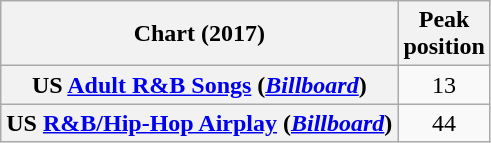<table class="wikitable sortable plainrowheaders" style="text-align:center">
<tr>
<th scope="col">Chart (2017)</th>
<th scope="col">Peak<br>position</th>
</tr>
<tr>
<th scope="row">US <a href='#'>Adult R&B Songs</a> (<em><a href='#'>Billboard</a></em>)</th>
<td>13</td>
</tr>
<tr>
<th scope="row">US <a href='#'>R&B/Hip-Hop Airplay</a> (<em><a href='#'>Billboard</a></em>)</th>
<td>44</td>
</tr>
</table>
